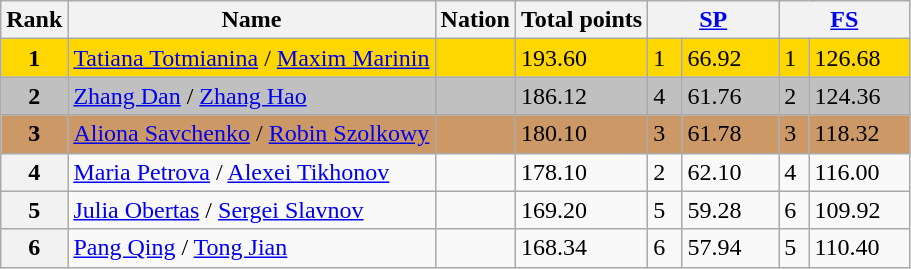<table class="wikitable">
<tr>
<th>Rank</th>
<th>Name</th>
<th>Nation</th>
<th>Total points</th>
<th colspan="2" width="80px"><a href='#'>SP</a></th>
<th colspan="2" width="80px"><a href='#'>FS</a></th>
</tr>
<tr bgcolor="gold">
<td align="center"><strong>1</strong></td>
<td><a href='#'>Tatiana Totmianina</a> / <a href='#'>Maxim Marinin</a></td>
<td></td>
<td>193.60</td>
<td>1</td>
<td>66.92</td>
<td>1</td>
<td>126.68</td>
</tr>
<tr bgcolor="silver">
<td align="center"><strong>2</strong></td>
<td><a href='#'>Zhang Dan</a> / <a href='#'>Zhang Hao</a></td>
<td></td>
<td>186.12</td>
<td>4</td>
<td>61.76</td>
<td>2</td>
<td>124.36</td>
</tr>
<tr bgcolor="cc9966">
<td align="center"><strong>3</strong></td>
<td><a href='#'>Aliona Savchenko</a> / <a href='#'>Robin Szolkowy</a></td>
<td></td>
<td>180.10</td>
<td>3</td>
<td>61.78</td>
<td>3</td>
<td>118.32</td>
</tr>
<tr>
<th>4</th>
<td><a href='#'>Maria Petrova</a> / <a href='#'>Alexei Tikhonov</a></td>
<td></td>
<td>178.10</td>
<td>2</td>
<td>62.10</td>
<td>4</td>
<td>116.00</td>
</tr>
<tr>
<th>5</th>
<td><a href='#'>Julia Obertas</a> / <a href='#'>Sergei Slavnov</a></td>
<td></td>
<td>169.20</td>
<td>5</td>
<td>59.28</td>
<td>6</td>
<td>109.92</td>
</tr>
<tr>
<th>6</th>
<td><a href='#'>Pang Qing</a> / <a href='#'>Tong Jian</a></td>
<td></td>
<td>168.34</td>
<td>6</td>
<td>57.94</td>
<td>5</td>
<td>110.40</td>
</tr>
</table>
